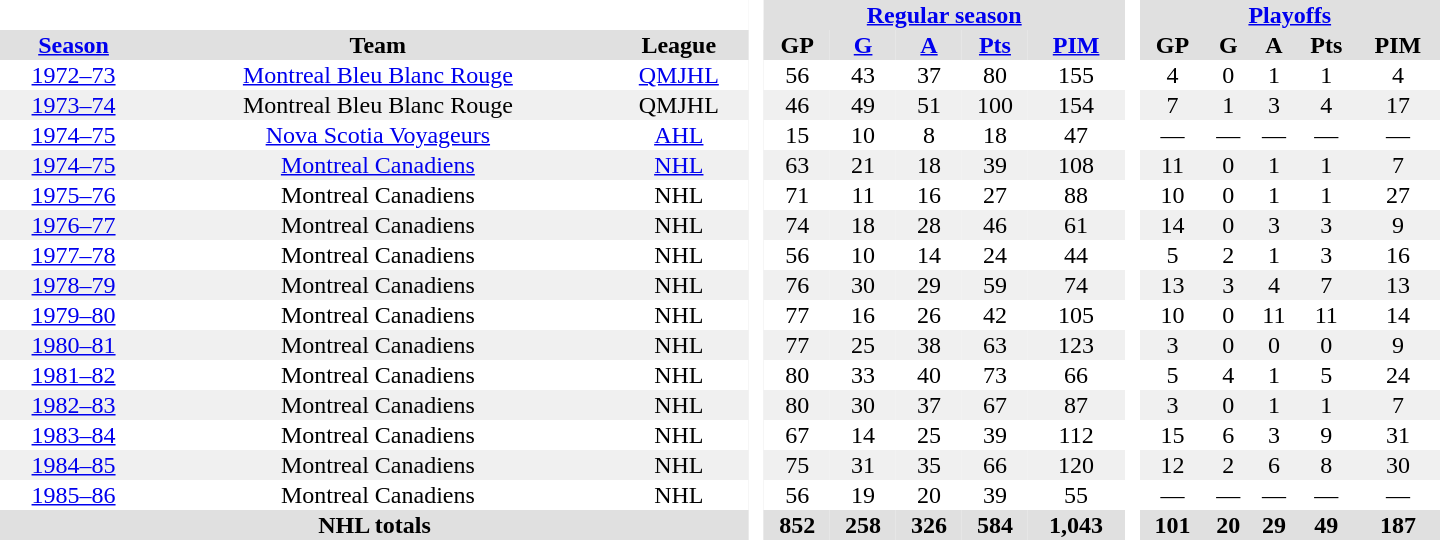<table border="0" cellpadding="1" cellspacing="0" style="text-align:center; width:60em;">
<tr style="background:#e0e0e0;">
<th colspan="3"  bgcolor="#ffffff"> </th>
<th rowspan="99" bgcolor="#ffffff"> </th>
<th colspan="5"><a href='#'>Regular season</a></th>
<th rowspan="99" bgcolor="#ffffff"> </th>
<th colspan="5"><a href='#'>Playoffs</a></th>
</tr>
<tr style="background:#e0e0e0;">
<th><a href='#'>Season</a></th>
<th>Team</th>
<th>League</th>
<th>GP</th>
<th><a href='#'>G</a></th>
<th><a href='#'>A</a></th>
<th><a href='#'>Pts</a></th>
<th><a href='#'>PIM</a></th>
<th>GP</th>
<th>G</th>
<th>A</th>
<th>Pts</th>
<th>PIM</th>
</tr>
<tr>
<td><a href='#'>1972–73</a></td>
<td><a href='#'>Montreal Bleu Blanc Rouge</a></td>
<td><a href='#'>QMJHL</a></td>
<td>56</td>
<td>43</td>
<td>37</td>
<td>80</td>
<td>155</td>
<td>4</td>
<td>0</td>
<td>1</td>
<td>1</td>
<td>4</td>
</tr>
<tr style="background:#f0f0f0;">
<td><a href='#'>1973–74</a></td>
<td>Montreal Bleu Blanc Rouge</td>
<td>QMJHL</td>
<td>46</td>
<td>49</td>
<td>51</td>
<td>100</td>
<td>154</td>
<td>7</td>
<td>1</td>
<td>3</td>
<td>4</td>
<td>17</td>
</tr>
<tr>
<td><a href='#'>1974–75</a></td>
<td><a href='#'>Nova Scotia Voyageurs</a></td>
<td><a href='#'>AHL</a></td>
<td>15</td>
<td>10</td>
<td>8</td>
<td>18</td>
<td>47</td>
<td>—</td>
<td>—</td>
<td>—</td>
<td>—</td>
<td>—</td>
</tr>
<tr style="background:#f0f0f0;">
<td><a href='#'>1974–75</a></td>
<td><a href='#'>Montreal Canadiens</a></td>
<td><a href='#'>NHL</a></td>
<td>63</td>
<td>21</td>
<td>18</td>
<td>39</td>
<td>108</td>
<td>11</td>
<td>0</td>
<td>1</td>
<td>1</td>
<td>7</td>
</tr>
<tr>
<td><a href='#'>1975–76</a></td>
<td>Montreal Canadiens</td>
<td>NHL</td>
<td>71</td>
<td>11</td>
<td>16</td>
<td>27</td>
<td>88</td>
<td>10</td>
<td>0</td>
<td>1</td>
<td>1</td>
<td>27</td>
</tr>
<tr style="background:#f0f0f0;">
<td><a href='#'>1976–77</a></td>
<td>Montreal Canadiens</td>
<td>NHL</td>
<td>74</td>
<td>18</td>
<td>28</td>
<td>46</td>
<td>61</td>
<td>14</td>
<td>0</td>
<td>3</td>
<td>3</td>
<td>9</td>
</tr>
<tr>
<td><a href='#'>1977–78</a></td>
<td>Montreal Canadiens</td>
<td>NHL</td>
<td>56</td>
<td>10</td>
<td>14</td>
<td>24</td>
<td>44</td>
<td>5</td>
<td>2</td>
<td>1</td>
<td>3</td>
<td>16</td>
</tr>
<tr style="background:#f0f0f0;">
<td><a href='#'>1978–79</a></td>
<td>Montreal Canadiens</td>
<td>NHL</td>
<td>76</td>
<td>30</td>
<td>29</td>
<td>59</td>
<td>74</td>
<td>13</td>
<td>3</td>
<td>4</td>
<td>7</td>
<td>13</td>
</tr>
<tr>
<td><a href='#'>1979–80</a></td>
<td>Montreal Canadiens</td>
<td>NHL</td>
<td>77</td>
<td>16</td>
<td>26</td>
<td>42</td>
<td>105</td>
<td>10</td>
<td>0</td>
<td>11</td>
<td>11</td>
<td>14</td>
</tr>
<tr style="background:#f0f0f0;">
<td><a href='#'>1980–81</a></td>
<td>Montreal Canadiens</td>
<td>NHL</td>
<td>77</td>
<td>25</td>
<td>38</td>
<td>63</td>
<td>123</td>
<td>3</td>
<td>0</td>
<td>0</td>
<td>0</td>
<td>9</td>
</tr>
<tr>
<td><a href='#'>1981–82</a></td>
<td>Montreal Canadiens</td>
<td>NHL</td>
<td>80</td>
<td>33</td>
<td>40</td>
<td>73</td>
<td>66</td>
<td>5</td>
<td>4</td>
<td>1</td>
<td>5</td>
<td>24</td>
</tr>
<tr style="background:#f0f0f0;">
<td><a href='#'>1982–83</a></td>
<td>Montreal Canadiens</td>
<td>NHL</td>
<td>80</td>
<td>30</td>
<td>37</td>
<td>67</td>
<td>87</td>
<td>3</td>
<td>0</td>
<td>1</td>
<td>1</td>
<td>7</td>
</tr>
<tr>
<td><a href='#'>1983–84</a></td>
<td>Montreal Canadiens</td>
<td>NHL</td>
<td>67</td>
<td>14</td>
<td>25</td>
<td>39</td>
<td>112</td>
<td>15</td>
<td>6</td>
<td>3</td>
<td>9</td>
<td>31</td>
</tr>
<tr style="background:#f0f0f0;">
<td><a href='#'>1984–85</a></td>
<td>Montreal Canadiens</td>
<td>NHL</td>
<td>75</td>
<td>31</td>
<td>35</td>
<td>66</td>
<td>120</td>
<td>12</td>
<td>2</td>
<td>6</td>
<td>8</td>
<td>30</td>
</tr>
<tr>
<td><a href='#'>1985–86</a></td>
<td>Montreal Canadiens</td>
<td>NHL</td>
<td>56</td>
<td>19</td>
<td>20</td>
<td>39</td>
<td>55</td>
<td>—</td>
<td>—</td>
<td>—</td>
<td>—</td>
<td>—</td>
</tr>
<tr style="background:#e0e0e0;">
<th colspan="3">NHL totals</th>
<th>852</th>
<th>258</th>
<th>326</th>
<th>584</th>
<th>1,043</th>
<th>101</th>
<th>20</th>
<th>29</th>
<th>49</th>
<th>187</th>
</tr>
</table>
